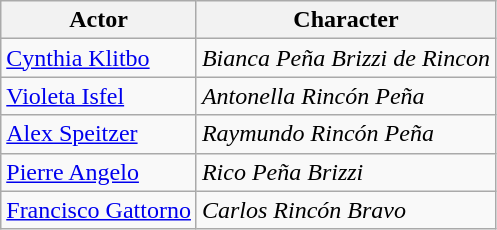<table class="wikitable">
<tr>
<th>Actor</th>
<th>Character</th>
</tr>
<tr>
<td><a href='#'>Cynthia Klitbo</a></td>
<td><em>Bianca Peña Brizzi de Rincon</em></td>
</tr>
<tr>
<td><a href='#'>Violeta Isfel</a></td>
<td><em>Antonella Rincón Peña</em></td>
</tr>
<tr>
<td><a href='#'>Alex Speitzer</a></td>
<td><em>Raymundo Rincón Peña</em></td>
</tr>
<tr>
<td><a href='#'>Pierre Angelo</a></td>
<td><em>Rico Peña Brizzi</em></td>
</tr>
<tr>
<td><a href='#'>Francisco Gattorno</a></td>
<td><em>Carlos Rincón Bravo</em></td>
</tr>
</table>
